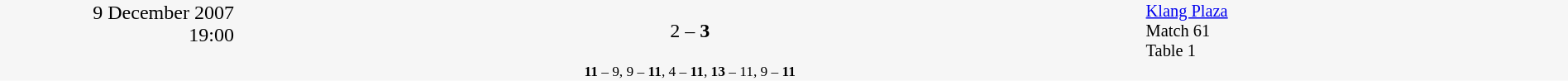<table style="width:100%; background:#f6f6f6;" cellspacing="0">
<tr>
<td rowspan="2" width="15%" style="text-align:right; vertical-align:top;">9 December 2007<br>19:00<br></td>
<td width="25%" style="text-align:right"></td>
<td width="8%" style="text-align:center">2 – <strong>3</strong></td>
<td width="25%"><strong></strong></td>
<td width="27%" style="font-size:85%; vertical-align:top;"><a href='#'>Klang Plaza</a><br>Match 61<br>Table 1</td>
</tr>
<tr width="58%" style="font-size:85%;vertical-align:top;"|>
<td colspan="3" style="font-size:85%; text-align:center; vertical-align:top;"><strong>11</strong> – 9, 9 – <strong>11</strong>, 4 – <strong>11</strong>, <strong>13</strong> – 11, 9 – <strong>11</strong></td>
</tr>
</table>
